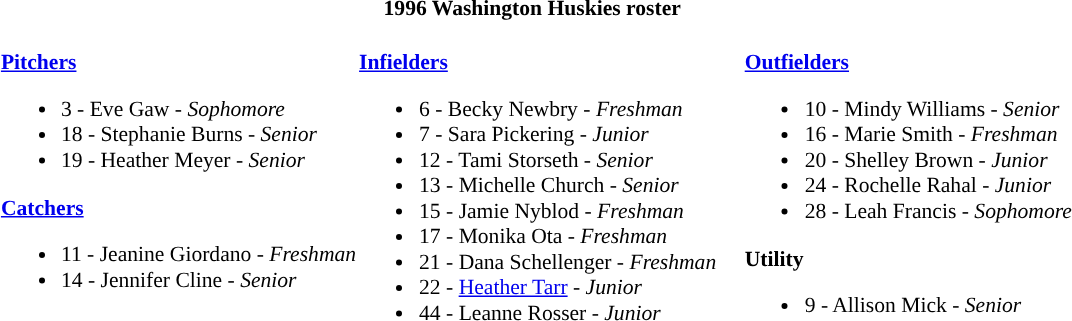<table class="toccolours" style="border-collapse:collapse; font-size:90%;">
<tr>
<th colspan=9>1996 Washington Huskies roster</th>
</tr>
<tr>
<td width="03"> </td>
<td valign="top"><br><strong><a href='#'>Pitchers</a></strong><ul><li>3 - Eve Gaw - <em>Sophomore</em></li><li>18 - Stephanie Burns - <em>Senior</em></li><li>19 - Heather Meyer - <em>Senior</em></li></ul><strong><a href='#'>Catchers</a></strong><ul><li>11 - Jeanine Giordano - <em>Freshman</em></li><li>14 - Jennifer Cline - <em>Senior</em></li></ul></td>
<td valign="top"><br><strong><a href='#'>Infielders</a></strong><ul><li>6 - Becky Newbry - <em>Freshman</em></li><li>7 - Sara Pickering - <em>Junior</em></li><li>12 - Tami Storseth - <em>Senior</em></li><li>13 - Michelle Church - <em>Senior</em></li><li>15 - Jamie Nyblod - <em>Freshman</em></li><li>17 - Monika Ota - <em>Freshman</em></li><li>21 - Dana Schellenger - <em>Freshman</em></li><li>22 - <a href='#'>Heather Tarr</a> - <em>Junior</em></li><li>44 - Leanne Rosser - <em>Junior</em></li></ul></td>
<td width="15"> </td>
<td valign="top"><br><strong><a href='#'>Outfielders</a></strong><ul><li>10 - Mindy Williams - <em>Senior</em></li><li>16 - Marie Smith - <em>Freshman</em></li><li>20 - Shelley Brown - <em>Junior</em></li><li>24 - Rochelle Rahal - <em>Junior</em></li><li>28 - Leah Francis - <em>Sophomore</em></li></ul><strong>Utility</strong><ul><li>9 - Allison Mick - <em>Senior</em></li></ul></td>
</tr>
</table>
